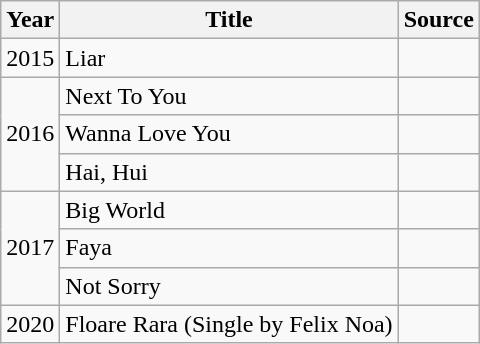<table class="wikitable">
<tr>
<th>Year</th>
<th>Title</th>
<th>Source</th>
</tr>
<tr>
<td>2015</td>
<td>Liar</td>
<td></td>
</tr>
<tr>
<td rowspan="3">2016</td>
<td>Next To You</td>
<td></td>
</tr>
<tr>
<td>Wanna Love You</td>
<td></td>
</tr>
<tr>
<td>Hai, Hui</td>
<td></td>
</tr>
<tr>
<td rowspan="3">2017</td>
<td>Big World</td>
<td></td>
</tr>
<tr>
<td>Faya</td>
<td></td>
</tr>
<tr>
<td>Not Sorry</td>
<td></td>
</tr>
<tr>
<td>2020</td>
<td>Floare Rara (Single by Felix Noa)</td>
<td></td>
</tr>
</table>
